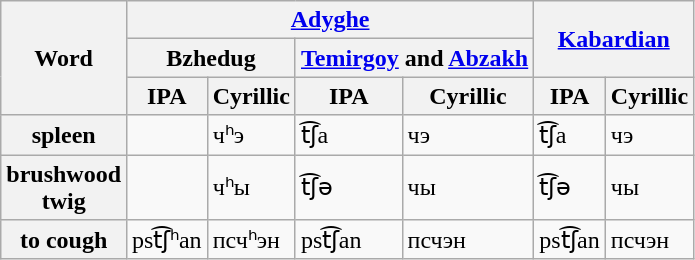<table class="wikitable" border="1" text-align="right">
<tr>
<th rowspan="3">Word</th>
<th colspan="4"><a href='#'>Adyghe</a></th>
<th rowspan="2" colspan="2"><a href='#'>Kabardian</a></th>
</tr>
<tr>
<th colspan="2">Bzhedug</th>
<th colspan="2"><a href='#'>Temirgoy</a> and <a href='#'>Abzakh</a></th>
</tr>
<tr>
<th>IPA</th>
<th>Cyrillic</th>
<th>IPA</th>
<th>Cyrillic</th>
<th>IPA</th>
<th>Cyrillic</th>
</tr>
<tr>
<th>spleen</th>
<td></td>
<td>чʰэ</td>
<td>t͡ʃa</td>
<td>чэ</td>
<td>t͡ʃa</td>
<td>чэ</td>
</tr>
<tr>
<th>brushwood<br>twig</th>
<td></td>
<td>чʰы</td>
<td>t͡ʃə</td>
<td>чы</td>
<td>t͡ʃə</td>
<td>чы</td>
</tr>
<tr>
<th>to cough</th>
<td>pst͡ʃʰan</td>
<td>псчʰэн</td>
<td>pst͡ʃan</td>
<td>псчэн</td>
<td>pst͡ʃan</td>
<td>псчэн</td>
</tr>
</table>
